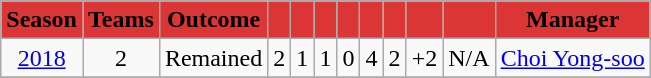<table class="wikitable" style="text-align:center">
<tr>
<th style="color:#000000; background:#DC3535;">Season</th>
<th style="color:#000000; background:#DC3535;">Teams</th>
<th style="color:#000000; background:#DC3535;">Outcome</th>
<th style="color:#000000; background:#DC3535;"></th>
<th style="color:#000000; background:#DC3535;"></th>
<th style="color:#000000; background:#DC3535;"></th>
<th style="color:#000000; background:#DC3535;"></th>
<th style="color:#000000; background:#DC3535;"></th>
<th style="color:#000000; background:#DC3535;"></th>
<th style="color:#000000; background:#DC3535;"></th>
<th style="color:#000000; background:#DC3535;"></th>
<th style="color:#000000; background:#DC3535;">Manager</th>
</tr>
<tr>
<td><a href='#'>2018</a></td>
<td>2</td>
<td>Remained</td>
<td>2</td>
<td>1</td>
<td>1</td>
<td>0</td>
<td>4</td>
<td>2</td>
<td align=right>+2</td>
<td>N/A</td>
<td align=left> <a href='#'>Choi Yong-soo</a></td>
</tr>
<tr>
</tr>
</table>
